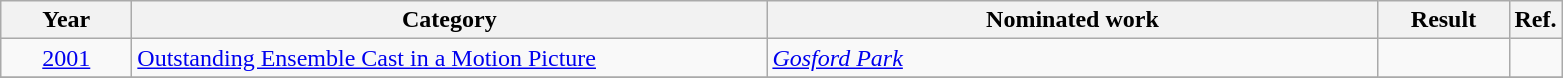<table class=wikitable>
<tr>
<th scope="col" style="width:5em;">Year</th>
<th scope="col" style="width:26em;">Category</th>
<th scope="col" style="width:25em;">Nominated work</th>
<th scope="col" style="width:5em;">Result</th>
<th>Ref.</th>
</tr>
<tr>
<td style="text-align:center;"><a href='#'>2001</a></td>
<td><a href='#'>Outstanding Ensemble Cast in a Motion Picture</a></td>
<td><em><a href='#'>Gosford Park</a></em></td>
<td></td>
<td style="text-align:center;"></td>
</tr>
<tr>
</tr>
</table>
